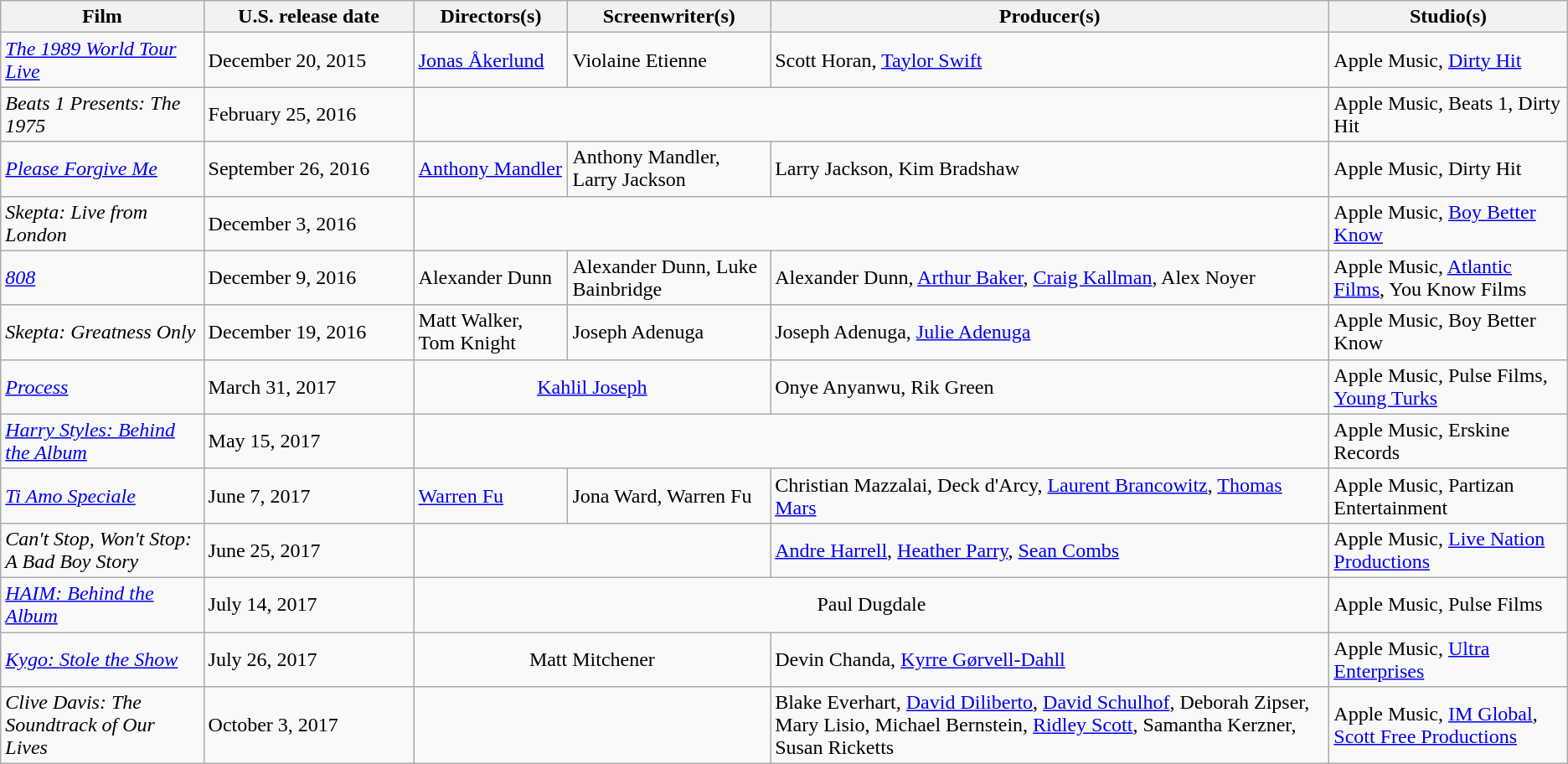<table class="wikitable plainrowheaders">
<tr>
<th>Film</th>
<th style="width:10em;">U.S. release date</th>
<th>Directors(s)</th>
<th>Screenwriter(s)</th>
<th>Producer(s)</th>
<th>Studio(s)</th>
</tr>
<tr>
<td><em><a href='#'>The 1989 World Tour Live</a></em></td>
<td>December 20, 2015</td>
<td><a href='#'>Jonas Åkerlund</a></td>
<td>Violaine Etienne</td>
<td>Scott Horan, <a href='#'>Taylor Swift</a></td>
<td>Apple Music, <a href='#'>Dirty Hit</a></td>
</tr>
<tr>
<td><em>Beats 1 Presents: The 1975</em></td>
<td>February 25, 2016</td>
<td colspan=3></td>
<td>Apple Music, Beats 1, Dirty Hit</td>
</tr>
<tr>
<td><em><a href='#'>Please Forgive Me</a></em></td>
<td>September 26, 2016</td>
<td><a href='#'>Anthony Mandler</a></td>
<td>Anthony Mandler, Larry Jackson</td>
<td>Larry Jackson, Kim Bradshaw</td>
<td>Apple Music, Dirty Hit</td>
</tr>
<tr>
<td><em>Skepta: Live from London</em></td>
<td>December 3, 2016</td>
<td colspan=3></td>
<td>Apple Music, <a href='#'>Boy Better Know</a></td>
</tr>
<tr>
<td><em><a href='#'>808</a></em></td>
<td>December 9, 2016</td>
<td>Alexander Dunn</td>
<td>Alexander Dunn, Luke Bainbridge</td>
<td>Alexander Dunn, <a href='#'>Arthur Baker</a>, <a href='#'>Craig Kallman</a>, Alex Noyer</td>
<td>Apple Music, <a href='#'>Atlantic Films</a>, You Know Films</td>
</tr>
<tr>
<td><em>Skepta: Greatness Only</em></td>
<td>December 19, 2016</td>
<td>Matt Walker, Tom Knight</td>
<td>Joseph Adenuga</td>
<td>Joseph Adenuga, <a href='#'>Julie Adenuga</a></td>
<td>Apple Music, Boy Better Know</td>
</tr>
<tr>
<td><em><a href='#'>Process</a></em></td>
<td>March 31, 2017</td>
<td colspan=2 style="text-align:center;"><a href='#'>Kahlil Joseph</a></td>
<td>Onye Anyanwu, Rik Green</td>
<td>Apple Music, Pulse Films, <a href='#'>Young Turks</a></td>
</tr>
<tr>
<td><em><a href='#'>Harry Styles: Behind the Album</a></em></td>
<td>May 15, 2017</td>
<td colspan=3></td>
<td>Apple Music, Erskine Records</td>
</tr>
<tr>
<td><em><a href='#'>Ti Amo Speciale</a></em></td>
<td>June 7, 2017</td>
<td><a href='#'>Warren Fu</a></td>
<td>Jona Ward, Warren Fu</td>
<td>Christian Mazzalai, Deck d'Arcy, <a href='#'>Laurent Brancowitz</a>, <a href='#'>Thomas Mars</a></td>
<td>Apple Music, Partizan Entertainment</td>
</tr>
<tr>
<td><em>Can't Stop, Won't Stop: A Bad Boy Story</em></td>
<td>June 25, 2017</td>
<td colspan=2></td>
<td><a href='#'>Andre Harrell</a>, <a href='#'>Heather Parry</a>, <a href='#'>Sean Combs</a></td>
<td>Apple Music, <a href='#'>Live Nation Productions</a></td>
</tr>
<tr>
<td><em><a href='#'>HAIM: Behind the Album</a></em></td>
<td>July 14, 2017</td>
<td colspan=3 style="text-align:center;">Paul Dugdale</td>
<td>Apple Music, Pulse Films</td>
</tr>
<tr>
<td><em><a href='#'>Kygo: Stole the Show</a></em></td>
<td>July 26, 2017</td>
<td colspan=2 style="text-align:center;">Matt Mitchener</td>
<td>Devin Chanda, <a href='#'>Kyrre Gørvell-Dahll</a></td>
<td>Apple Music, <a href='#'>Ultra Enterprises</a></td>
</tr>
<tr>
<td><em>Clive Davis: The Soundtrack of Our Lives</em></td>
<td>October 3, 2017</td>
<td colspan=2></td>
<td>Blake Everhart, <a href='#'>David Diliberto</a>, <a href='#'>David Schulhof</a>, Deborah Zipser, Mary Lisio, Michael Bernstein, <a href='#'>Ridley Scott</a>, Samantha Kerzner, Susan Ricketts</td>
<td>Apple Music, <a href='#'>IM Global</a>, <a href='#'>Scott Free Productions</a></td>
</tr>
</table>
